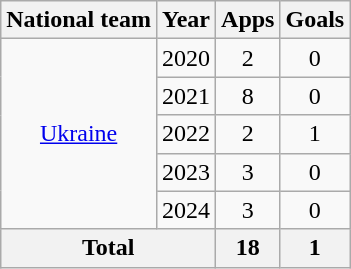<table class="wikitable" style="text-align:center">
<tr>
<th>National team</th>
<th>Year</th>
<th>Apps</th>
<th>Goals</th>
</tr>
<tr>
<td rowspan="5"><a href='#'>Ukraine</a></td>
<td>2020</td>
<td>2</td>
<td>0</td>
</tr>
<tr>
<td>2021</td>
<td>8</td>
<td>0</td>
</tr>
<tr>
<td>2022</td>
<td>2</td>
<td>1</td>
</tr>
<tr>
<td>2023</td>
<td>3</td>
<td>0</td>
</tr>
<tr>
<td>2024</td>
<td>3</td>
<td>0</td>
</tr>
<tr>
<th colspan="2">Total</th>
<th>18</th>
<th>1</th>
</tr>
</table>
